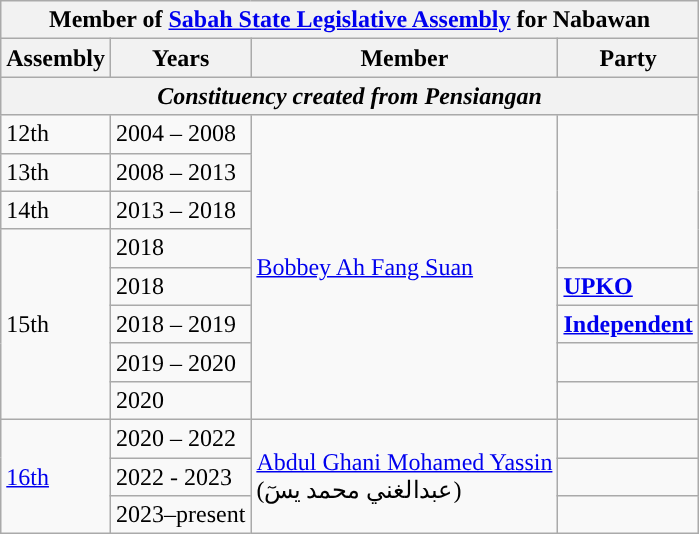<table class="wikitable">
<tr>
<th colspan="4">Member of <a href='#'>Sabah State Legislative Assembly</a> for Nabawan</th>
</tr>
<tr>
<th>Assembly</th>
<th>Years</th>
<th>Member</th>
<th>Party</th>
</tr>
<tr>
<th colspan="4" align="center"><em>Constituency created from Pensiangan</em></th>
</tr>
<tr>
<td>12th</td>
<td>2004 – 2008</td>
<td rowspan="8"><a href='#'>Bobbey Ah Fang Suan</a></td>
<td rowspan="4"></td>
</tr>
<tr>
<td>13th</td>
<td>2008 – 2013</td>
</tr>
<tr>
<td>14th</td>
<td>2013 – 2018</td>
</tr>
<tr>
<td rowspan="5">15th</td>
<td>2018</td>
</tr>
<tr>
<td>2018</td>
<td><strong><a href='#'>UPKO</a></strong></td>
</tr>
<tr>
<td>2018 – 2019</td>
<td><strong><a href='#'>Independent</a></strong></td>
</tr>
<tr>
<td>2019 – 2020</td>
<td></td>
</tr>
<tr>
<td>2020</td>
<td></td>
</tr>
<tr>
<td rowspan="3"><a href='#'>16th</a></td>
<td>2020 – 2022</td>
<td rowspan="3"><a href='#'>Abdul Ghani Mohamed Yassin</a><br>(عبدالغني محمد يسٓ)</td>
<td></td>
</tr>
<tr>
<td>2022 - 2023</td>
<td></td>
</tr>
<tr>
<td>2023–present</td>
<td></td>
</tr>
</table>
